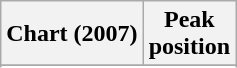<table class="wikitable sortable plainrowheaders">
<tr>
<th scope="col">Chart (2007)</th>
<th scope="col">Peak<br>position</th>
</tr>
<tr>
</tr>
<tr>
</tr>
<tr>
</tr>
</table>
